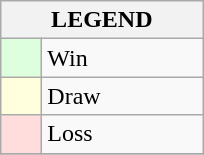<table class="wikitable">
<tr>
<th colspan="2">LEGEND</th>
</tr>
<tr>
<td style="background:#ddffdd;" width=20> </td>
<td width=100>Win</td>
</tr>
<tr>
<td style="background:#ffffdd"  width=20> </td>
<td width=100>Draw</td>
</tr>
<tr>
<td style="background:#ffdddd;" width=20> </td>
<td width=100>Loss</td>
</tr>
<tr>
</tr>
</table>
